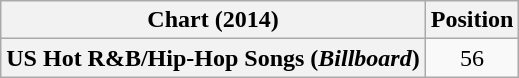<table class="wikitable plainrowheaders">
<tr>
<th>Chart (2014)</th>
<th>Position</th>
</tr>
<tr>
<th scope="row">US Hot R&B/Hip-Hop Songs (<em>Billboard</em>)</th>
<td style="text-align:center">56</td>
</tr>
</table>
